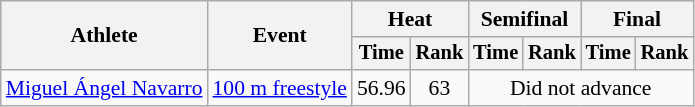<table class=wikitable style="font-size:90%">
<tr>
<th rowspan="2">Athlete</th>
<th rowspan="2">Event</th>
<th colspan="2">Heat</th>
<th colspan="2">Semifinal</th>
<th colspan="2">Final</th>
</tr>
<tr style="font-size:95%">
<th>Time</th>
<th>Rank</th>
<th>Time</th>
<th>Rank</th>
<th>Time</th>
<th>Rank</th>
</tr>
<tr align=center>
<td align=left><a href='#'>Miguel Ángel Navarro</a></td>
<td align=left><a href='#'>100 m freestyle</a></td>
<td>56.96</td>
<td>63</td>
<td colspan=4>Did not advance</td>
</tr>
</table>
